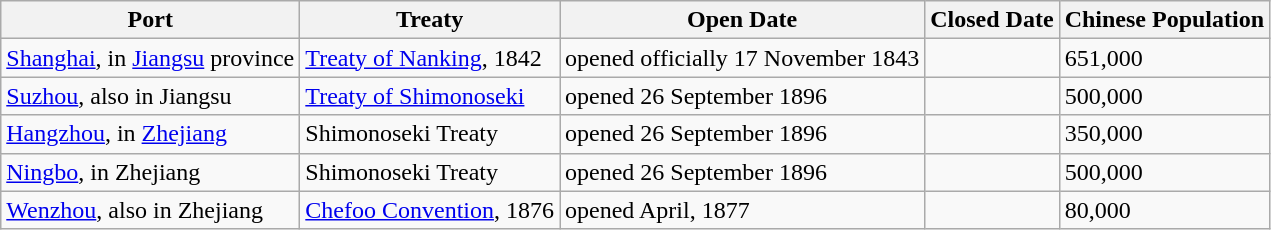<table class="wikitable">
<tr>
<th>Port</th>
<th>Treaty</th>
<th>Open Date</th>
<th>Closed Date</th>
<th>Chinese Population</th>
</tr>
<tr>
<td><a href='#'>Shanghai</a>, in <a href='#'>Jiangsu</a> province</td>
<td><a href='#'>Treaty of Nanking</a>, 1842</td>
<td>opened officially 17 November 1843</td>
<td></td>
<td>651,000</td>
</tr>
<tr>
<td><a href='#'>Suzhou</a>, also in Jiangsu</td>
<td><a href='#'>Treaty of Shimonoseki</a></td>
<td>opened 26 September 1896</td>
<td></td>
<td>500,000</td>
</tr>
<tr>
<td><a href='#'>Hangzhou</a>, in <a href='#'>Zhejiang</a></td>
<td>Shimonoseki Treaty</td>
<td>opened 26 September 1896</td>
<td></td>
<td>350,000</td>
</tr>
<tr>
<td><a href='#'>Ningbo</a>, in Zhejiang</td>
<td>Shimonoseki Treaty</td>
<td>opened 26 September 1896</td>
<td></td>
<td>500,000</td>
</tr>
<tr>
<td><a href='#'>Wenzhou</a>, also in Zhejiang</td>
<td><a href='#'>Chefoo Convention</a>, 1876</td>
<td>opened April, 1877</td>
<td></td>
<td>80,000</td>
</tr>
</table>
